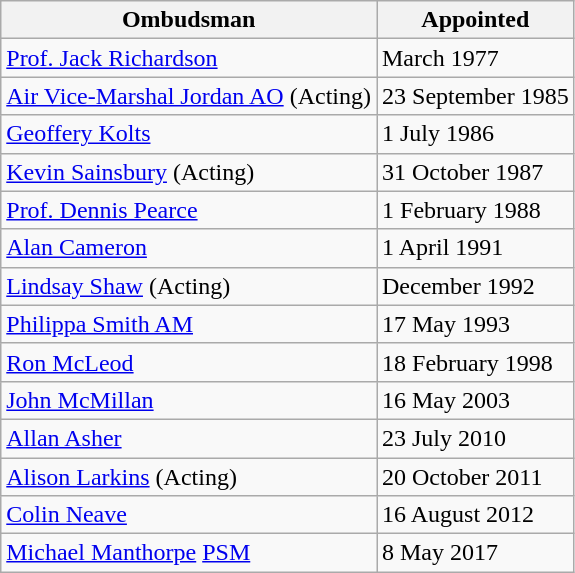<table class="wikitable">
<tr>
<th>Ombudsman</th>
<th>Appointed</th>
</tr>
<tr>
<td><a href='#'>Prof. Jack Richardson</a></td>
<td>March 1977 </td>
</tr>
<tr>
<td><a href='#'>Air Vice-Marshal Jordan AO</a> (Acting)</td>
<td>23 September 1985 </td>
</tr>
<tr>
<td><a href='#'>Geoffery Kolts</a></td>
<td>1 July 1986</td>
</tr>
<tr>
<td><a href='#'>Kevin Sainsbury</a> (Acting)</td>
<td>31 October 1987 </td>
</tr>
<tr>
<td><a href='#'>Prof. Dennis Pearce</a></td>
<td>1 February 1988 </td>
</tr>
<tr>
<td><a href='#'>Alan Cameron</a></td>
<td>1 April 1991 </td>
</tr>
<tr>
<td><a href='#'>Lindsay Shaw</a> (Acting)</td>
<td>December 1992 </td>
</tr>
<tr>
<td><a href='#'>Philippa Smith AM</a></td>
<td>17 May 1993 </td>
</tr>
<tr>
<td><a href='#'>Ron McLeod</a></td>
<td>18 February 1998 </td>
</tr>
<tr>
<td><a href='#'>John McMillan</a></td>
<td>16 May 2003 </td>
</tr>
<tr>
<td><a href='#'>Allan Asher</a></td>
<td>23 July 2010 </td>
</tr>
<tr>
<td><a href='#'>Alison Larkins</a> (Acting)</td>
<td>20 October 2011 </td>
</tr>
<tr>
<td><a href='#'>Colin Neave</a></td>
<td>16 August 2012 </td>
</tr>
<tr>
<td><a href='#'>Michael Manthorpe</a> <a href='#'>PSM</a></td>
<td>8 May 2017</td>
</tr>
</table>
